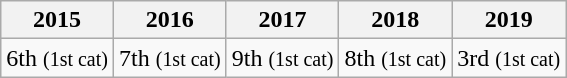<table class="wikitable">
<tr>
<th>2015</th>
<th>2016</th>
<th>2017</th>
<th>2018</th>
<th>2019</th>
</tr>
<tr>
<td><abbr>6th</abbr> <small>(<abbr>1st cat</abbr>)</small></td>
<td><abbr>7th</abbr> <small>(<abbr>1st cat</abbr>)</small></td>
<td><abbr>9th</abbr> <small>(<abbr>1st cat</abbr>)</small></td>
<td><abbr>8th</abbr> <small>(<abbr>1st cat</abbr>)</small></td>
<td><abbr>3rd</abbr> <small>(<abbr>1st cat</abbr>)</small></td>
</tr>
</table>
